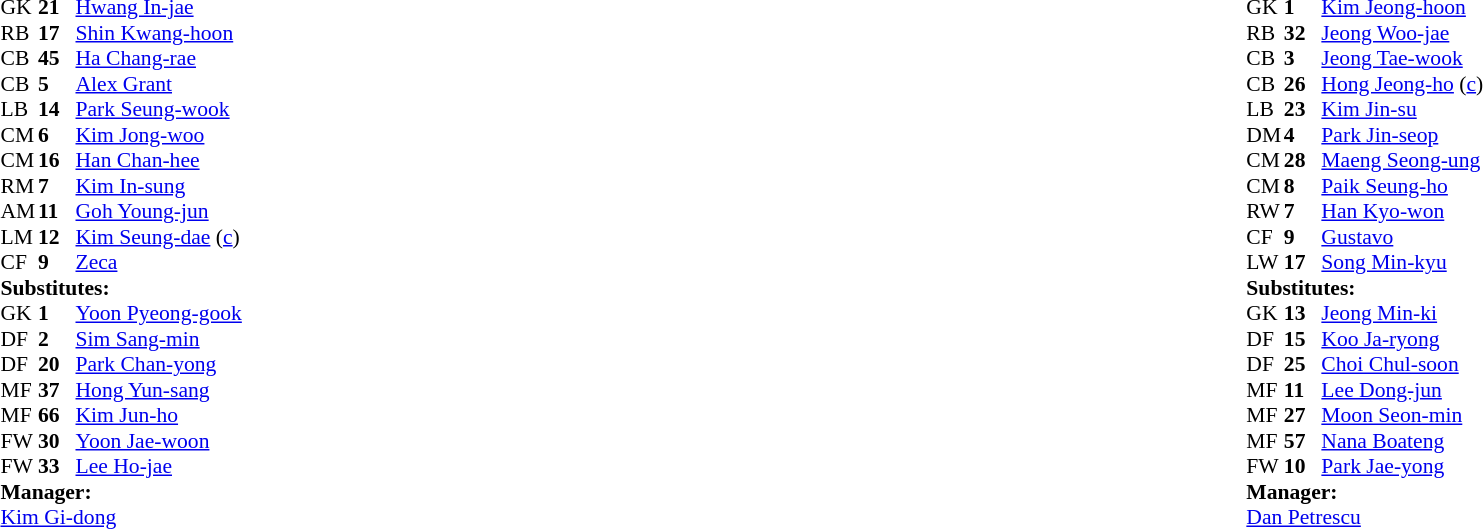<table style="width:100%">
<tr>
<td style="vertical-align:top;width:40%"><br><table style="font-size:90%" cellspacing="0" cellpadding="0">
<tr>
<th width=25></th>
<th width=25></th>
</tr>
<tr>
<th width=25></th>
<th width=25></th>
</tr>
<tr>
<td>GK</td>
<td><strong>21</strong></td>
<td> <a href='#'>Hwang In-jae</a></td>
</tr>
<tr>
<td>RB</td>
<td><strong>17</strong></td>
<td> <a href='#'>Shin Kwang-hoon</a></td>
<td></td>
<td></td>
</tr>
<tr>
<td>CB</td>
<td><strong>45</strong></td>
<td> <a href='#'>Ha Chang-rae</a></td>
</tr>
<tr>
<td>CB</td>
<td><strong>5</strong></td>
<td> <a href='#'>Alex Grant</a></td>
<td></td>
<td></td>
</tr>
<tr>
<td>LB</td>
<td><strong>14</strong></td>
<td> <a href='#'>Park Seung-wook</a></td>
</tr>
<tr>
<td>CM</td>
<td><strong>6</strong></td>
<td> <a href='#'>Kim Jong-woo</a></td>
</tr>
<tr>
<td>CM</td>
<td><strong>16</strong></td>
<td> <a href='#'>Han Chan-hee</a></td>
</tr>
<tr>
<td>RM</td>
<td><strong>7</strong></td>
<td> <a href='#'>Kim In-sung</a></td>
<td></td>
<td></td>
</tr>
<tr>
<td>AM</td>
<td><strong>11</strong></td>
<td> <a href='#'>Goh Young-jun</a></td>
</tr>
<tr>
<td>LM</td>
<td><strong>12</strong></td>
<td> <a href='#'>Kim Seung-dae</a> (<a href='#'>c</a>)</td>
</tr>
<tr>
<td>CF</td>
<td><strong>9</strong></td>
<td> <a href='#'>Zeca</a></td>
<td></td>
<td></td>
</tr>
<tr>
<td colspan=4><strong>Substitutes:</strong></td>
</tr>
<tr>
<td>GK</td>
<td><strong>1</strong></td>
<td> <a href='#'>Yoon Pyeong-gook</a></td>
</tr>
<tr>
<td>DF</td>
<td><strong>2</strong></td>
<td> <a href='#'>Sim Sang-min</a></td>
<td></td>
<td></td>
</tr>
<tr>
<td>DF</td>
<td><strong>20</strong></td>
<td> <a href='#'>Park Chan-yong</a></td>
</tr>
<tr>
<td>MF</td>
<td><strong>37</strong></td>
<td> <a href='#'>Hong Yun-sang</a></td>
<td></td>
<td></td>
</tr>
<tr>
<td>MF</td>
<td><strong>66</strong></td>
<td> <a href='#'>Kim Jun-ho</a></td>
</tr>
<tr>
<td>FW</td>
<td><strong>30</strong></td>
<td> <a href='#'>Yoon Jae-woon</a></td>
</tr>
<tr>
<td>FW</td>
<td><strong>33</strong></td>
<td> <a href='#'>Lee Ho-jae</a></td>
<td></td>
<td></td>
</tr>
<tr>
<td colspan=4><strong>Manager:</strong></td>
</tr>
<tr>
<td colspan="4"> <a href='#'>Kim Gi-dong</a></td>
</tr>
</table>
</td>
<td style="vertical-align:top; width:50%"><br><table cellspacing="0" cellpadding="0" style="font-size:90%; margin:auto">
<tr>
<th width=25></th>
<th width=25></th>
</tr>
<tr>
<td>GK</td>
<td><strong>1</strong></td>
<td> <a href='#'>Kim Jeong-hoon</a></td>
</tr>
<tr>
<td>RB</td>
<td><strong>32</strong></td>
<td> <a href='#'>Jeong Woo-jae</a></td>
<td></td>
<td></td>
</tr>
<tr>
<td>CB</td>
<td><strong>3</strong></td>
<td> <a href='#'>Jeong Tae-wook</a></td>
</tr>
<tr>
<td>CB</td>
<td><strong>26</strong></td>
<td> <a href='#'>Hong Jeong-ho</a> (<a href='#'>c</a>)</td>
</tr>
<tr>
<td>LB</td>
<td><strong>23</strong></td>
<td> <a href='#'>Kim Jin-su</a></td>
</tr>
<tr>
<td>DM</td>
<td><strong>4</strong></td>
<td> <a href='#'>Park Jin-seop</a></td>
</tr>
<tr>
<td>CM</td>
<td><strong>28</strong></td>
<td> <a href='#'>Maeng Seong-ung</a></td>
<td></td>
<td></td>
</tr>
<tr>
<td>CM</td>
<td><strong>8</strong></td>
<td> <a href='#'>Paik Seung-ho</a></td>
</tr>
<tr>
<td>RW</td>
<td><strong>7</strong></td>
<td> <a href='#'>Han Kyo-won</a></td>
</tr>
<tr>
<td>CF</td>
<td><strong>9</strong></td>
<td> <a href='#'>Gustavo</a></td>
<td></td>
<td></td>
</tr>
<tr>
<td>LW</td>
<td><strong>17</strong></td>
<td> <a href='#'>Song Min-kyu</a></td>
</tr>
<tr>
<td colspan=4><strong>Substitutes:</strong></td>
</tr>
<tr>
<td>GK</td>
<td><strong>13</strong></td>
<td> <a href='#'>Jeong Min-ki</a></td>
</tr>
<tr>
<td>DF</td>
<td><strong>15</strong></td>
<td> <a href='#'>Koo Ja-ryong</a></td>
</tr>
<tr>
<td>DF</td>
<td><strong>25</strong></td>
<td> <a href='#'>Choi Chul-soon</a></td>
</tr>
<tr>
<td>MF</td>
<td><strong>11</strong></td>
<td> <a href='#'>Lee Dong-jun</a></td>
</tr>
<tr>
<td>MF</td>
<td><strong>27</strong></td>
<td> <a href='#'>Moon Seon-min</a></td>
<td></td>
<td> </td>
</tr>
<tr>
<td>MF</td>
<td><strong>57</strong></td>
<td> <a href='#'>Nana Boateng</a></td>
<td></td>
<td> </td>
</tr>
<tr>
<td>FW</td>
<td><strong>10</strong></td>
<td> <a href='#'>Park Jae-yong</a></td>
<td></td>
<td></td>
</tr>
<tr>
<td colspan=4><strong>Manager:</strong></td>
</tr>
<tr>
<td colspan="4"> <a href='#'>Dan Petrescu</a></td>
</tr>
</table>
</td>
</tr>
</table>
